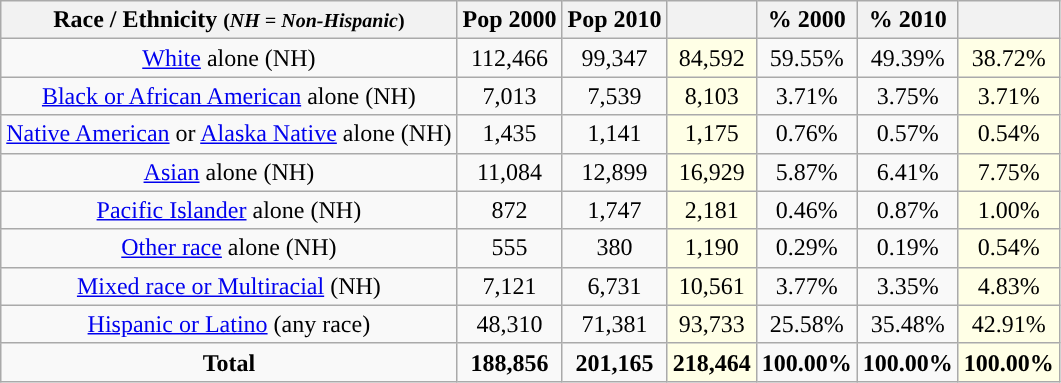<table class="wikitable" style="text-align:center;">
<tr>
<th>Race / Ethnicity <small>(<em>NH = Non-Hispanic</em>)</small></th>
<th>Pop 2000</th>
<th>Pop 2010</th>
<th></th>
<th>% 2000</th>
<th>% 2010</th>
<th></th>
</tr>
<tr>
<td><a href='#'>White</a> alone (NH)</td>
<td>112,466</td>
<td>99,347</td>
<td style='background: #ffffe6;'>84,592</td>
<td>59.55%</td>
<td>49.39%</td>
<td style='background: #ffffe6;'>38.72%</td>
</tr>
<tr>
<td><a href='#'>Black or African American</a> alone (NH)</td>
<td>7,013</td>
<td>7,539</td>
<td style='background: #ffffe6;'>8,103</td>
<td>3.71%</td>
<td>3.75%</td>
<td style='background: #ffffe6;'>3.71%</td>
</tr>
<tr>
<td><a href='#'>Native American</a> or <a href='#'>Alaska Native</a> alone (NH)</td>
<td>1,435</td>
<td>1,141</td>
<td style='background: #ffffe6;'>1,175</td>
<td>0.76%</td>
<td>0.57%</td>
<td style='background: #ffffe6;'>0.54%</td>
</tr>
<tr>
<td><a href='#'>Asian</a> alone (NH)</td>
<td>11,084</td>
<td>12,899</td>
<td style='background: #ffffe6;'>16,929</td>
<td>5.87%</td>
<td>6.41%</td>
<td style='background: #ffffe6;'>7.75%</td>
</tr>
<tr>
<td><a href='#'>Pacific Islander</a> alone (NH)</td>
<td>872</td>
<td>1,747</td>
<td style='background: #ffffe6;'>2,181</td>
<td>0.46%</td>
<td>0.87%</td>
<td style='background: #ffffe6;'>1.00%</td>
</tr>
<tr>
<td><a href='#'>Other race</a> alone (NH)</td>
<td>555</td>
<td>380</td>
<td style='background: #ffffe6;'>1,190</td>
<td>0.29%</td>
<td>0.19%</td>
<td style='background: #ffffe6;'>0.54%</td>
</tr>
<tr>
<td><a href='#'>Mixed race or Multiracial</a> (NH)</td>
<td>7,121</td>
<td>6,731</td>
<td style='background: #ffffe6;'>10,561</td>
<td>3.77%</td>
<td>3.35%</td>
<td style='background: #ffffe6;'>4.83%</td>
</tr>
<tr>
<td><a href='#'>Hispanic or Latino</a> (any race)</td>
<td>48,310</td>
<td>71,381</td>
<td style='background: #ffffe6;'>93,733</td>
<td>25.58%</td>
<td>35.48%</td>
<td style='background: #ffffe6;'>42.91%</td>
</tr>
<tr>
<td><strong>Total</strong></td>
<td><strong>188,856</strong></td>
<td><strong>201,165</strong></td>
<td style='background: #ffffe6;'><strong>218,464</strong></td>
<td><strong>100.00%</strong></td>
<td><strong>100.00%</strong></td>
<td style='background: #ffffe6;'><strong>100.00%</strong></td>
</tr>
</table>
